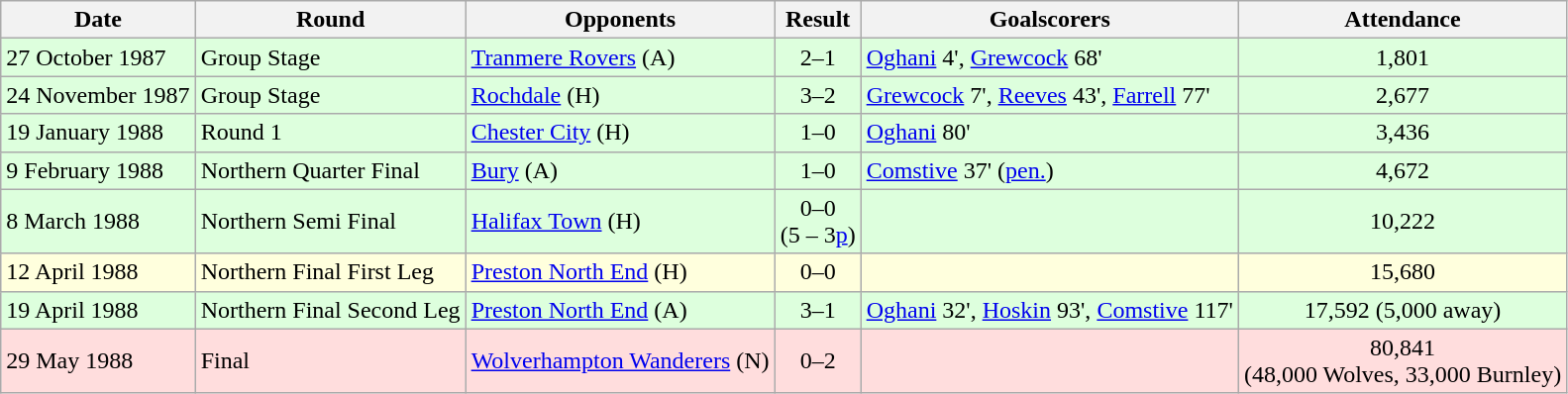<table class="wikitable">
<tr>
<th>Date</th>
<th>Round</th>
<th>Opponents</th>
<th>Result</th>
<th>Goalscorers</th>
<th>Attendance</th>
</tr>
<tr bgcolor="#ddffdd">
<td>27 October 1987</td>
<td>Group Stage</td>
<td><a href='#'>Tranmere Rovers</a> (A)</td>
<td align="center">2–1</td>
<td><a href='#'>Oghani</a> 4', <a href='#'>Grewcock</a> 68'</td>
<td align="center">1,801</td>
</tr>
<tr bgcolor="#ddffdd">
<td>24 November 1987</td>
<td>Group Stage</td>
<td><a href='#'>Rochdale</a> (H)</td>
<td align="center">3–2</td>
<td><a href='#'>Grewcock</a> 7', <a href='#'>Reeves</a> 43', <a href='#'>Farrell</a> 77'</td>
<td align="center">2,677</td>
</tr>
<tr bgcolor="#ddffdd">
<td>19 January 1988</td>
<td>Round 1</td>
<td><a href='#'>Chester City</a> (H)</td>
<td align="center">1–0</td>
<td><a href='#'>Oghani</a> 80'</td>
<td align="center">3,436</td>
</tr>
<tr bgcolor="#ddffdd">
<td>9 February 1988</td>
<td>Northern Quarter Final</td>
<td><a href='#'>Bury</a> (A)</td>
<td align="center">1–0</td>
<td><a href='#'>Comstive</a> 37' (<a href='#'>pen.</a>)</td>
<td align="center">4,672</td>
</tr>
<tr bgcolor="#ddffdd">
<td>8 March 1988</td>
<td>Northern Semi Final</td>
<td><a href='#'>Halifax Town</a> (H)</td>
<td align="center">0–0 <br>(5 – 3<a href='#'>p</a>)</td>
<td></td>
<td align="center">10,222</td>
</tr>
<tr bgcolor="#ffffdd">
<td>12 April 1988</td>
<td>Northern Final First Leg</td>
<td><a href='#'>Preston North End</a> (H)</td>
<td align="center">0–0</td>
<td></td>
<td align="center">15,680</td>
</tr>
<tr bgcolor="#ddffdd">
<td>19 April 1988</td>
<td>Northern Final Second Leg</td>
<td><a href='#'>Preston North End</a> (A)</td>
<td align="center">3–1 </td>
<td><a href='#'>Oghani</a> 32', <a href='#'>Hoskin</a> 93', <a href='#'>Comstive</a> 117'</td>
<td align="center">17,592 (5,000 away)</td>
</tr>
<tr bgcolor="#ffdddd">
<td>29 May 1988</td>
<td>Final</td>
<td><a href='#'>Wolverhampton Wanderers</a> (N)</td>
<td align="center">0–2</td>
<td></td>
<td align="center">80,841<br>(48,000 Wolves, 33,000 Burnley)</td>
</tr>
</table>
